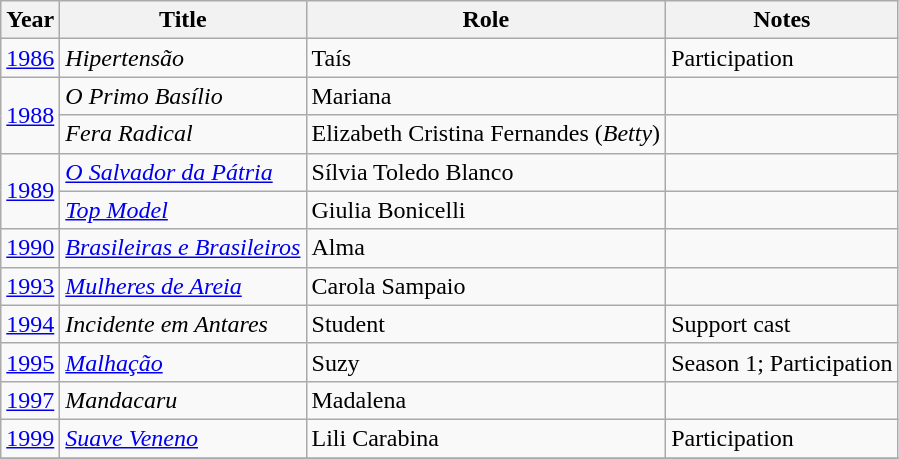<table class="wikitable">
<tr>
<th>Year</th>
<th>Title</th>
<th>Role</th>
<th>Notes</th>
</tr>
<tr>
<td><a href='#'>1986</a></td>
<td><em>Hipertensão</em></td>
<td>Taís</td>
<td>Participation</td>
</tr>
<tr>
<td rowspan="2"><a href='#'>1988</a></td>
<td><em>O Primo Basílio</em></td>
<td>Mariana</td>
<td></td>
</tr>
<tr>
<td><em>Fera Radical</em></td>
<td>Elizabeth Cristina Fernandes (<em>Betty</em>)</td>
<td></td>
</tr>
<tr>
<td rowspan="2"><a href='#'>1989</a></td>
<td><em><a href='#'>O Salvador da Pátria</a></em></td>
<td>Sílvia Toledo Blanco</td>
<td></td>
</tr>
<tr>
<td><em><a href='#'>Top Model</a></em></td>
<td>Giulia Bonicelli</td>
<td></td>
</tr>
<tr>
<td><a href='#'>1990</a></td>
<td><em><a href='#'>Brasileiras e Brasileiros</a></em></td>
<td>Alma</td>
<td></td>
</tr>
<tr>
<td><a href='#'>1993</a></td>
<td><em><a href='#'>Mulheres de Areia</a></em></td>
<td>Carola Sampaio</td>
<td></td>
</tr>
<tr>
<td><a href='#'>1994</a></td>
<td><em>Incidente em Antares</em></td>
<td>Student</td>
<td>Support cast</td>
</tr>
<tr>
<td><a href='#'>1995</a></td>
<td><em><a href='#'>Malhação</a></em></td>
<td>Suzy</td>
<td>Season 1; Participation</td>
</tr>
<tr>
<td><a href='#'>1997</a></td>
<td><em>Mandacaru</em></td>
<td>Madalena</td>
<td></td>
</tr>
<tr>
<td><a href='#'>1999</a></td>
<td><em><a href='#'>Suave Veneno</a></em></td>
<td>Lili Carabina</td>
<td>Participation</td>
</tr>
<tr>
</tr>
</table>
